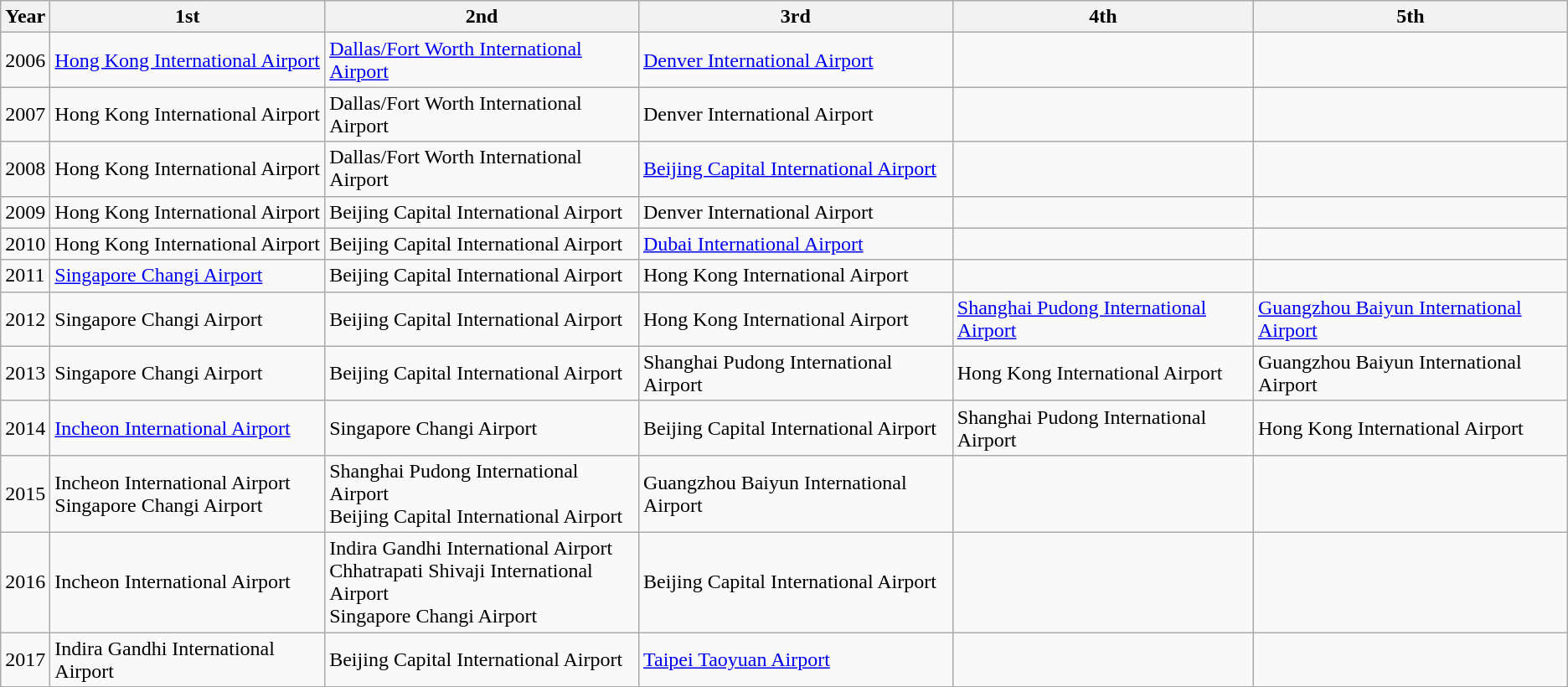<table class="wikitable">
<tr>
<th>Year</th>
<th>1st</th>
<th>2nd</th>
<th>3rd</th>
<th>4th</th>
<th>5th</th>
</tr>
<tr>
<td>2006</td>
<td> <a href='#'>Hong Kong International Airport</a></td>
<td> <a href='#'>Dallas/Fort Worth International Airport</a></td>
<td> <a href='#'>Denver International Airport</a></td>
<td></td>
<td></td>
</tr>
<tr>
<td>2007</td>
<td> Hong Kong International Airport</td>
<td> Dallas/Fort Worth International Airport</td>
<td> Denver International Airport</td>
<td></td>
<td></td>
</tr>
<tr>
<td>2008</td>
<td> Hong Kong International Airport</td>
<td> Dallas/Fort Worth International Airport</td>
<td> <a href='#'>Beijing Capital International Airport</a></td>
<td></td>
<td></td>
</tr>
<tr>
<td>2009</td>
<td> Hong Kong International Airport</td>
<td> Beijing Capital International Airport</td>
<td> Denver International Airport</td>
<td></td>
<td></td>
</tr>
<tr>
<td>2010</td>
<td> Hong Kong International Airport</td>
<td> Beijing Capital International Airport</td>
<td> <a href='#'>Dubai International Airport</a></td>
<td></td>
<td></td>
</tr>
<tr>
<td>2011</td>
<td> <a href='#'>Singapore Changi Airport</a></td>
<td> Beijing Capital International Airport</td>
<td> Hong Kong International Airport</td>
<td></td>
<td></td>
</tr>
<tr>
<td>2012</td>
<td> Singapore Changi Airport</td>
<td> Beijing Capital International Airport</td>
<td> Hong Kong International Airport</td>
<td> <a href='#'>Shanghai Pudong International Airport</a></td>
<td> <a href='#'>Guangzhou Baiyun International Airport</a></td>
</tr>
<tr>
<td>2013</td>
<td> Singapore Changi Airport</td>
<td> Beijing Capital International Airport</td>
<td> Shanghai Pudong International Airport</td>
<td> Hong Kong International Airport</td>
<td> Guangzhou Baiyun International Airport</td>
</tr>
<tr>
<td>2014</td>
<td> <a href='#'>Incheon International Airport</a></td>
<td> Singapore Changi Airport</td>
<td> Beijing Capital International Airport</td>
<td> Shanghai Pudong International Airport</td>
<td> Hong Kong International Airport</td>
</tr>
<tr>
<td>2015</td>
<td> Incheon International Airport<br> Singapore Changi Airport</td>
<td> Shanghai Pudong International Airport<br> Beijing Capital International Airport</td>
<td> Guangzhou Baiyun International Airport</td>
<td></td>
<td></td>
</tr>
<tr>
<td>2016</td>
<td> Incheon International Airport</td>
<td> Indira Gandhi International Airport<br> Chhatrapati Shivaji International Airport<br> Singapore Changi Airport</td>
<td> Beijing Capital International Airport</td>
<td></td>
<td></td>
</tr>
<tr>
<td>2017</td>
<td> Indira Gandhi International Airport<br></td>
<td> Beijing Capital International Airport</td>
<td> <a href='#'>Taipei Taoyuan Airport</a></td>
<td></td>
<td></td>
</tr>
</table>
